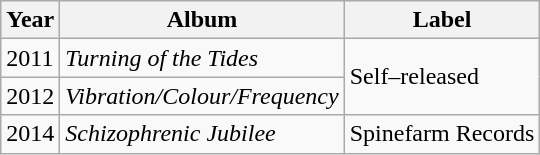<table class=wikitable>
<tr>
<th>Year</th>
<th>Album</th>
<th>Label</th>
</tr>
<tr>
<td>2011</td>
<td><em>Turning of the Tides</em></td>
<td rowspan=2>Self–released</td>
</tr>
<tr>
<td>2012</td>
<td><em>Vibration/Colour/Frequency</em></td>
</tr>
<tr>
<td>2014</td>
<td><em>Schizophrenic Jubilee</em></td>
<td>Spinefarm Records</td>
</tr>
</table>
